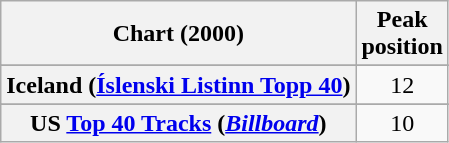<table class="wikitable sortable plainrowheaders" style="text-align:center">
<tr>
<th>Chart (2000)</th>
<th>Peak<br>position</th>
</tr>
<tr>
</tr>
<tr>
</tr>
<tr>
</tr>
<tr>
</tr>
<tr>
<th scope="row">Iceland (<a href='#'>Íslenski Listinn Topp 40</a>)</th>
<td>12</td>
</tr>
<tr>
</tr>
<tr>
</tr>
<tr>
</tr>
<tr>
</tr>
<tr>
</tr>
<tr>
</tr>
<tr>
</tr>
<tr>
</tr>
<tr>
</tr>
<tr>
</tr>
<tr>
</tr>
<tr>
<th scope="row">US <a href='#'>Top 40 Tracks</a> (<em><a href='#'>Billboard</a></em>)</th>
<td>10</td>
</tr>
</table>
